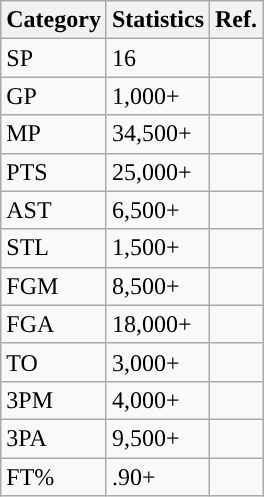<table class="wikitable">
<tr>
<th>Category</th>
<th>Statistics</th>
<th>Ref.</th>
</tr>
<tr>
<td>SP</td>
<td>16</td>
<td></td>
</tr>
<tr>
<td>GP</td>
<td>1,000+</td>
<td></td>
</tr>
<tr>
<td>MP</td>
<td>34,500+</td>
<td></td>
</tr>
<tr>
<td>PTS</td>
<td>25,000+</td>
<td></td>
</tr>
<tr>
<td>AST</td>
<td>6,500+</td>
<td></td>
</tr>
<tr>
<td>STL</td>
<td>1,500+</td>
<td></td>
</tr>
<tr>
<td>FGM</td>
<td>8,500+</td>
<td></td>
</tr>
<tr>
<td>FGA</td>
<td>18,000+</td>
<td></td>
</tr>
<tr>
<td>TO</td>
<td>3,000+</td>
<td></td>
</tr>
<tr>
<td>3PM</td>
<td>4,000+</td>
<td></td>
</tr>
<tr>
<td>3PA</td>
<td>9,500+</td>
<td></td>
</tr>
<tr>
<td>FT%</td>
<td>.90+</td>
<td></td>
</tr>
</table>
